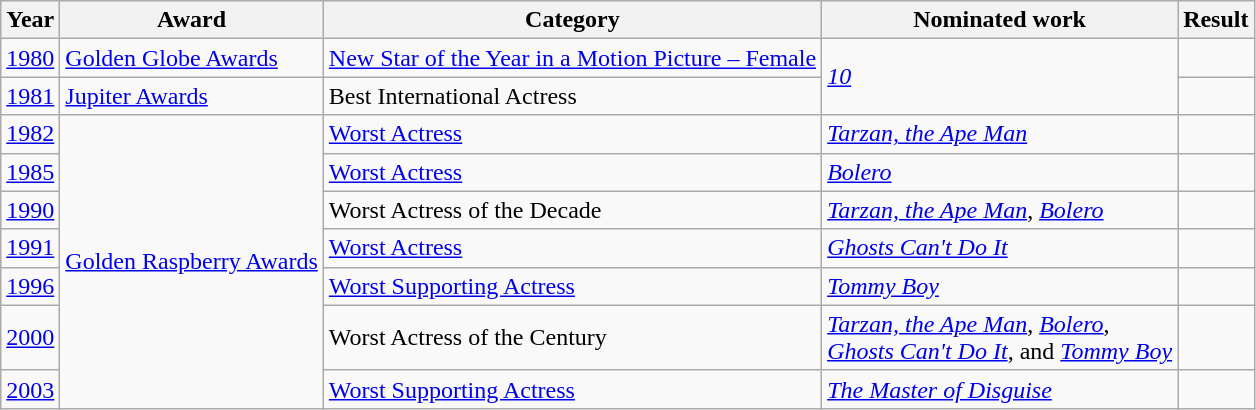<table class="wikitable sortable">
<tr>
<th>Year</th>
<th>Award</th>
<th>Category</th>
<th>Nominated work</th>
<th>Result</th>
</tr>
<tr>
<td><a href='#'>1980</a></td>
<td><a href='#'>Golden Globe Awards</a></td>
<td><a href='#'>New Star of the Year in a Motion Picture – Female</a></td>
<td rowspan="2"><em><a href='#'>10</a></em></td>
<td></td>
</tr>
<tr>
<td><a href='#'>1981</a></td>
<td><a href='#'>Jupiter Awards</a></td>
<td>Best International Actress</td>
<td></td>
</tr>
<tr>
<td><a href='#'>1982</a></td>
<td rowspan="7"><a href='#'>Golden Raspberry Awards</a></td>
<td><a href='#'>Worst Actress</a></td>
<td><em><a href='#'>Tarzan, the Ape Man</a></em></td>
<td></td>
</tr>
<tr>
<td><a href='#'>1985</a></td>
<td><a href='#'>Worst Actress</a></td>
<td><em><a href='#'>Bolero</a></em></td>
<td></td>
</tr>
<tr>
<td><a href='#'>1990</a></td>
<td>Worst Actress of the Decade</td>
<td><em><a href='#'>Tarzan, the Ape Man</a></em>, <em><a href='#'>Bolero</a></em></td>
<td></td>
</tr>
<tr>
<td><a href='#'>1991</a></td>
<td><a href='#'>Worst Actress</a></td>
<td><em><a href='#'>Ghosts Can't Do It</a></em></td>
<td></td>
</tr>
<tr>
<td><a href='#'>1996</a></td>
<td><a href='#'>Worst Supporting Actress</a></td>
<td><em><a href='#'>Tommy Boy</a></em></td>
<td></td>
</tr>
<tr>
<td><a href='#'>2000</a></td>
<td>Worst Actress of the Century</td>
<td><em><a href='#'>Tarzan, the Ape Man</a></em>, <em><a href='#'>Bolero</a></em>,<br><em><a href='#'>Ghosts Can't Do It</a></em>, and <em><a href='#'>Tommy Boy</a></em></td>
<td></td>
</tr>
<tr>
<td><a href='#'>2003</a></td>
<td><a href='#'>Worst Supporting Actress</a></td>
<td><em><a href='#'>The Master of Disguise</a></em></td>
<td></td>
</tr>
</table>
